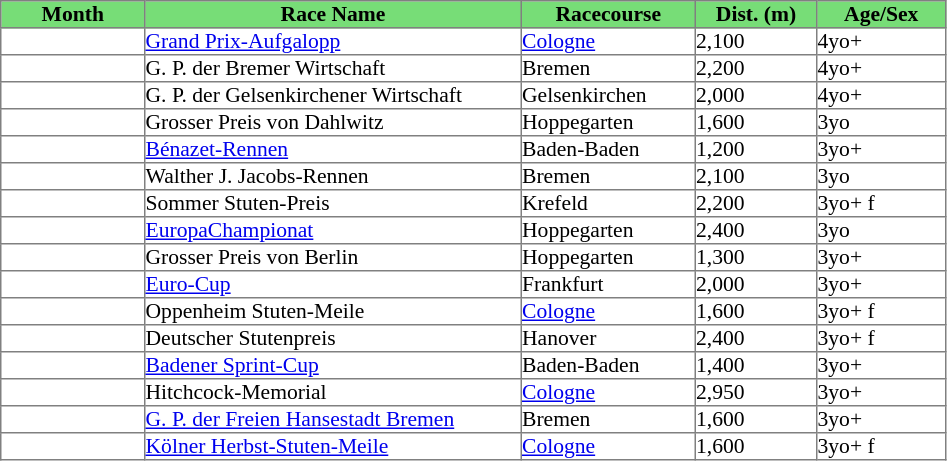<table class = "sortable" | border="1" cellpadding="0" style="border-collapse: collapse; font-size:90%">
<tr bgcolor="#77dd77" align="center">
<th>Month</th>
<th>Race Name</th>
<th>Racecourse</th>
<th>Dist. (m)</th>
<th>Age/Sex</th>
</tr>
<tr>
<td width=95px></td>
<td width=250px><a href='#'>Grand Prix-Aufgalopp</a></td>
<td width=115px><a href='#'>Cologne</a></td>
<td width=80px>2,100</td>
<td width=85px>4yo+</td>
</tr>
<tr>
<td></td>
<td>G. P. der Bremer Wirtschaft </td>
<td>Bremen</td>
<td>2,200</td>
<td>4yo+</td>
</tr>
<tr>
<td></td>
<td>G. P. der Gelsenkirchener Wirtschaft </td>
<td>Gelsenkirchen</td>
<td>2,000</td>
<td>4yo+</td>
</tr>
<tr>
<td></td>
<td>Grosser Preis von Dahlwitz</td>
<td>Hoppegarten</td>
<td>1,600</td>
<td>3yo</td>
</tr>
<tr>
<td></td>
<td><a href='#'>Bénazet-Rennen</a></td>
<td>Baden-Baden</td>
<td>1,200</td>
<td>3yo+</td>
</tr>
<tr>
<td></td>
<td>Walther J. Jacobs-Rennen</td>
<td>Bremen</td>
<td>2,100</td>
<td>3yo</td>
</tr>
<tr>
<td></td>
<td>Sommer Stuten-Preis</td>
<td>Krefeld</td>
<td>2,200</td>
<td>3yo+ f</td>
</tr>
<tr>
<td></td>
<td><a href='#'>EuropaChampionat</a></td>
<td>Hoppegarten</td>
<td>2,400</td>
<td>3yo</td>
</tr>
<tr>
<td></td>
<td>Grosser Preis von Berlin </td>
<td>Hoppegarten</td>
<td>1,300</td>
<td>3yo+</td>
</tr>
<tr>
<td></td>
<td><a href='#'>Euro-Cup</a></td>
<td>Frankfurt</td>
<td>2,000</td>
<td>3yo+</td>
</tr>
<tr>
<td></td>
<td>Oppenheim Stuten-Meile</td>
<td><a href='#'>Cologne</a></td>
<td>1,600</td>
<td>3yo+ f</td>
</tr>
<tr>
<td></td>
<td>Deutscher Stutenpreis</td>
<td>Hanover</td>
<td>2,400</td>
<td>3yo+ f</td>
</tr>
<tr>
<td></td>
<td><a href='#'>Badener Sprint-Cup</a></td>
<td>Baden-Baden</td>
<td>1,400</td>
<td>3yo+</td>
</tr>
<tr>
<td></td>
<td>Hitchcock-Memorial</td>
<td><a href='#'>Cologne</a></td>
<td>2,950</td>
<td>3yo+</td>
</tr>
<tr>
<td></td>
<td><a href='#'>G. P. der Freien Hansestadt Bremen</a></td>
<td>Bremen</td>
<td>1,600</td>
<td>3yo+</td>
</tr>
<tr>
<td></td>
<td><a href='#'>Kölner Herbst-Stuten-Meile</a></td>
<td><a href='#'>Cologne</a></td>
<td>1,600</td>
<td>3yo+ f</td>
</tr>
</table>
